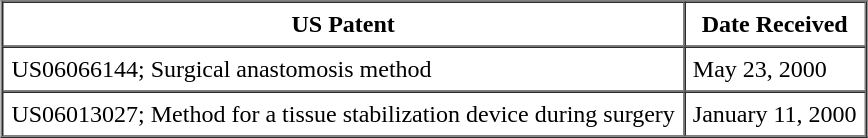<table border="1" cellpadding="5" cellspacing="0" align="center">
<tr>
<th scope="col">US Patent</th>
<th scope="col">Date Received</th>
</tr>
<tr>
<td>US06066144; Surgical anastomosis method</td>
<td>May 23, 2000</td>
</tr>
<tr>
<td>US06013027; Method for a tissue stabilization device during surgery</td>
<td>January 11, 2000</td>
</tr>
</table>
